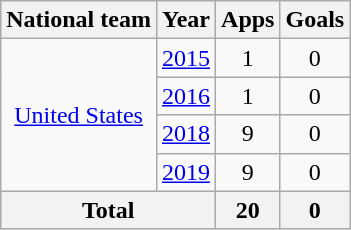<table class="wikitable" style="text-align:center">
<tr>
<th>National team</th>
<th>Year</th>
<th>Apps</th>
<th>Goals</th>
</tr>
<tr>
<td rowspan="4"><a href='#'>United States</a></td>
<td><a href='#'>2015</a></td>
<td>1</td>
<td>0</td>
</tr>
<tr>
<td><a href='#'>2016</a></td>
<td>1</td>
<td>0</td>
</tr>
<tr>
<td><a href='#'>2018</a></td>
<td>9</td>
<td>0</td>
</tr>
<tr>
<td><a href='#'>2019</a></td>
<td>9</td>
<td>0</td>
</tr>
<tr>
<th colspan="2">Total</th>
<th>20</th>
<th>0</th>
</tr>
</table>
